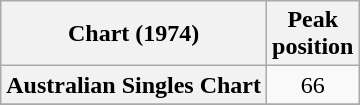<table class="wikitable sortable plainrowheaders">
<tr>
<th scope="col">Chart (1974)</th>
<th scope="col">Peak<br>position</th>
</tr>
<tr>
<th scope="row">Australian Singles Chart</th>
<td style="text-align:center;">66</td>
</tr>
<tr>
</tr>
</table>
